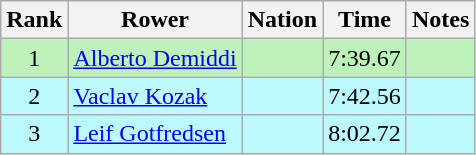<table class="wikitable sortable" style="text-align:center">
<tr>
<th>Rank</th>
<th>Rower</th>
<th>Nation</th>
<th>Time</th>
<th>Notes</th>
</tr>
<tr bgcolor=bbf3bb>
<td>1</td>
<td align=left><a href='#'>Alberto Demiddi</a></td>
<td align=left></td>
<td>7:39.67</td>
<td></td>
</tr>
<tr bgcolor=bbf9ff>
<td>2</td>
<td align=left><a href='#'>Vaclav Kozak</a></td>
<td align=left></td>
<td>7:42.56</td>
<td></td>
</tr>
<tr bgcolor=bbf9ff>
<td>3</td>
<td align=left><a href='#'>Leif Gotfredsen</a></td>
<td align=left></td>
<td>8:02.72</td>
<td></td>
</tr>
</table>
